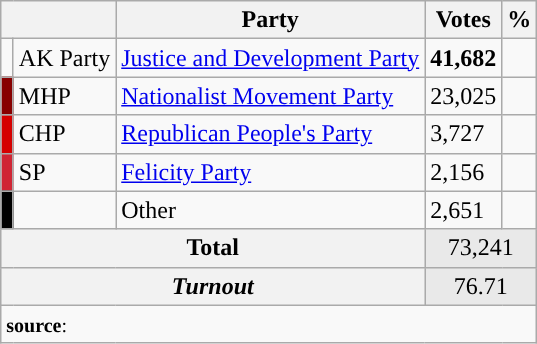<table class="wikitable">
<tr>
<th colspan="2" align="center"></th>
<th align="center">Party</th>
<th align="center">Votes</th>
<th align="center">%</th>
</tr>
<tr align="left">
<td></td>
<td>AK Party</td>
<td><a href='#'>Justice and Development Party</a></td>
<td><strong>41,682</strong></td>
<td><strong></strong></td>
</tr>
<tr align="left">
<td bgcolor="#870000" width="1"></td>
<td>MHP</td>
<td><a href='#'>Nationalist Movement Party</a></td>
<td>23,025</td>
<td></td>
</tr>
<tr align="left">
<td bgcolor="#d50000" width="1"></td>
<td>CHP</td>
<td><a href='#'>Republican People's Party</a></td>
<td>3,727</td>
<td></td>
</tr>
<tr align="left">
<td bgcolor="#D02433" width="1"></td>
<td>SP</td>
<td><a href='#'>Felicity Party</a></td>
<td>2,156</td>
<td></td>
</tr>
<tr align="left">
<td bgcolor=" " width="1"></td>
<td></td>
<td>Other</td>
<td>2,651</td>
<td></td>
</tr>
<tr align="left" style="background-color:#E9E9E9">
<th colspan="3" align="center"><strong>Total</strong></th>
<td colspan="5" align="center">73,241</td>
</tr>
<tr align="left" style="background-color:#E9E9E9">
<th colspan="3" align="center"><em>Turnout</em></th>
<td colspan="5" align="center">76.71</td>
</tr>
<tr>
<td colspan="9" align="left"><small><strong>source</strong>: </small></td>
</tr>
</table>
